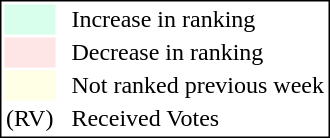<table style="border:1px solid black;">
<tr>
<td style="background:#D8FFEB; width:20px;"></td>
<td> </td>
<td>Increase in ranking</td>
</tr>
<tr>
<td style="background:#FFE6E6; width:20px;"></td>
<td> </td>
<td>Decrease in ranking</td>
</tr>
<tr>
<td style="background:#FFFFE6; width:20px;"></td>
<td> </td>
<td>Not ranked previous week</td>
</tr>
<tr>
<td>(RV)</td>
<td> </td>
<td>Received Votes</td>
</tr>
</table>
